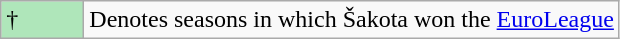<table class="wikitable">
<tr>
<td style="background:#AFE6BA; width:3em;">†</td>
<td>Denotes seasons in which Šakota won the <a href='#'>EuroLeague</a></td>
</tr>
</table>
